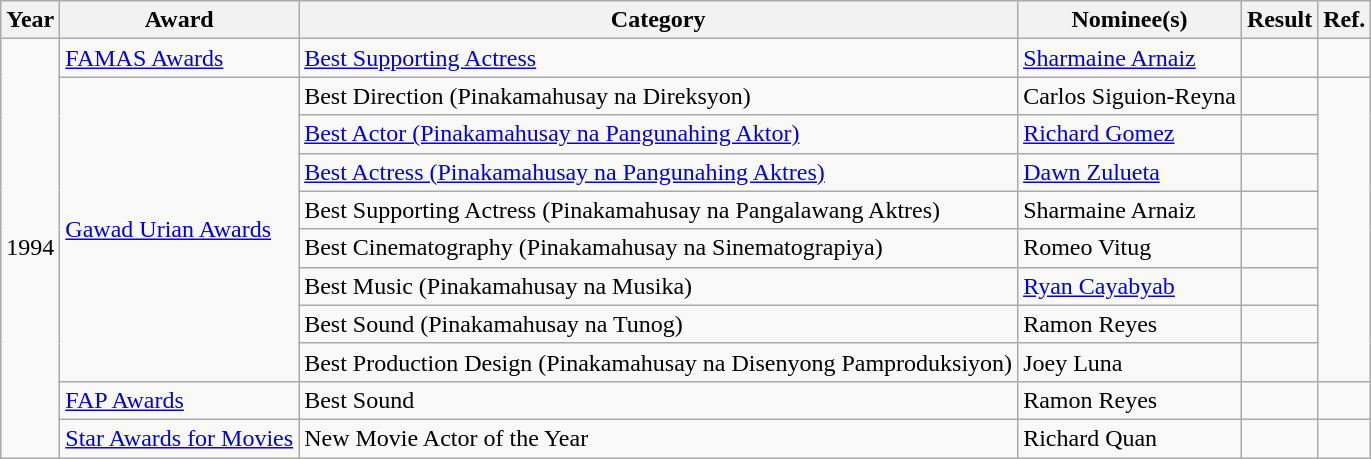<table class="wikitable">
<tr>
<th>Year</th>
<th>Award</th>
<th>Category</th>
<th>Nominee(s)</th>
<th>Result</th>
<th>Ref.</th>
</tr>
<tr>
<td rowspan="11">1994</td>
<td><a href='#'>FAMAS Awards</a></td>
<td><a href='#'>Best Supporting Actress</a></td>
<td><a href='#'>Sharmaine Arnaiz</a></td>
<td></td>
<td></td>
</tr>
<tr>
<td rowspan="8"><a href='#'>Gawad Urian Awards</a></td>
<td>Best Direction (Pinakamahusay na Direksyon)</td>
<td>Carlos Siguion-Reyna</td>
<td></td>
<td rowspan="8"></td>
</tr>
<tr>
<td><a href='#'>Best Actor (Pinakamahusay na Pangunahing Aktor)</a></td>
<td><a href='#'>Richard Gomez</a></td>
<td></td>
</tr>
<tr>
<td><a href='#'>Best Actress (Pinakamahusay na Pangunahing Aktres)</a></td>
<td><a href='#'>Dawn Zulueta</a></td>
<td></td>
</tr>
<tr>
<td>Best Supporting Actress (Pinakamahusay na Pangalawang Aktres)</td>
<td>Sharmaine Arnaiz</td>
<td></td>
</tr>
<tr>
<td>Best Cinematography (Pinakamahusay na Sinematograpiya)</td>
<td>Romeo Vitug</td>
<td></td>
</tr>
<tr>
<td>Best Music (Pinakamahusay na Musika)</td>
<td><a href='#'>Ryan Cayabyab</a></td>
<td></td>
</tr>
<tr>
<td>Best Sound (Pinakamahusay na Tunog)</td>
<td>Ramon Reyes</td>
<td></td>
</tr>
<tr>
<td>Best Production Design (Pinakamahusay na Disenyong Pamproduksiyon)</td>
<td>Joey Luna</td>
<td></td>
</tr>
<tr>
<td><a href='#'>FAP Awards</a></td>
<td>Best Sound</td>
<td>Ramon Reyes</td>
<td></td>
<td></td>
</tr>
<tr>
<td><a href='#'>Star Awards for Movies</a></td>
<td>New Movie Actor of the Year</td>
<td>Richard Quan</td>
<td></td>
<td></td>
</tr>
</table>
